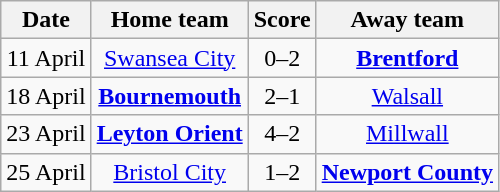<table class="wikitable" style="text-align: center">
<tr>
<th>Date</th>
<th>Home team</th>
<th>Score</th>
<th>Away team</th>
</tr>
<tr>
<td>11 April</td>
<td><a href='#'>Swansea City</a></td>
<td>0–2</td>
<td><strong><a href='#'>Brentford</a></strong></td>
</tr>
<tr>
<td>18 April</td>
<td><strong><a href='#'>Bournemouth</a></strong></td>
<td>2–1</td>
<td><a href='#'>Walsall</a></td>
</tr>
<tr>
<td>23 April</td>
<td><strong><a href='#'>Leyton Orient</a></strong></td>
<td>4–2</td>
<td><a href='#'>Millwall</a></td>
</tr>
<tr>
<td>25 April</td>
<td><a href='#'>Bristol City</a></td>
<td>1–2</td>
<td><strong><a href='#'>Newport County</a></strong></td>
</tr>
</table>
